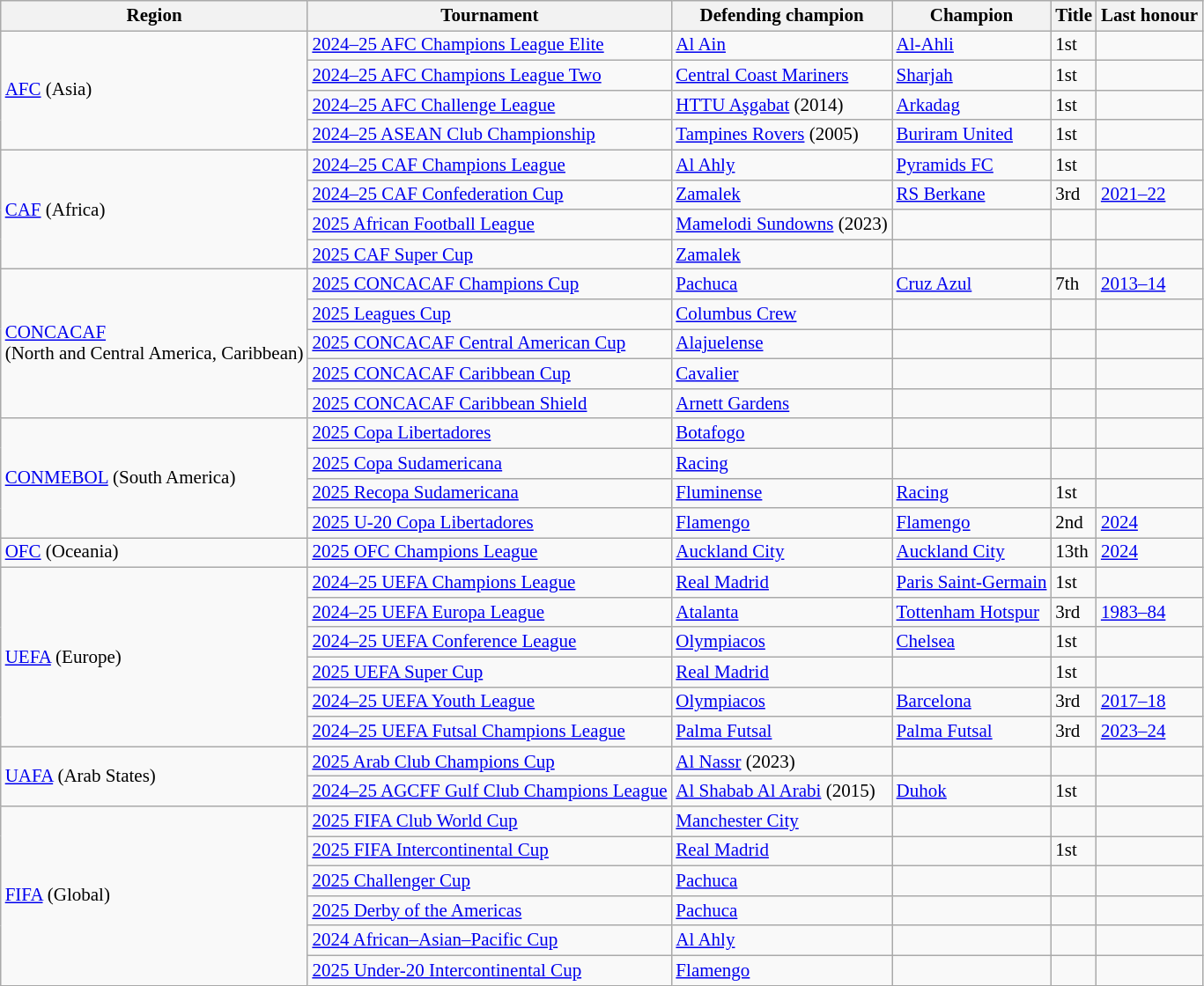<table class=wikitable style="font-size:14px">
<tr>
<th>Region</th>
<th>Tournament</th>
<th>Defending champion</th>
<th>Champion</th>
<th>Title</th>
<th>Last honour</th>
</tr>
<tr>
<td rowspan=4><a href='#'>AFC</a> (Asia)</td>
<td><a href='#'>2024–25 AFC Champions League Elite</a></td>
<td> <a href='#'>Al Ain</a></td>
<td> <a href='#'>Al-Ahli</a></td>
<td>1st</td>
<td></td>
</tr>
<tr>
<td><a href='#'>2024–25 AFC Champions League Two</a></td>
<td> <a href='#'>Central Coast Mariners</a></td>
<td> <a href='#'>Sharjah</a></td>
<td>1st</td>
<td></td>
</tr>
<tr>
<td><a href='#'>2024–25 AFC Challenge League</a></td>
<td> <a href='#'>HTTU Aşgabat</a> (2014)</td>
<td> <a href='#'>Arkadag</a></td>
<td>1st</td>
<td></td>
</tr>
<tr>
<td><a href='#'>2024–25 ASEAN Club Championship</a></td>
<td> <a href='#'>Tampines Rovers</a> (2005)</td>
<td> <a href='#'>Buriram United</a></td>
<td>1st</td>
<td></td>
</tr>
<tr>
<td rowspan=4><a href='#'>CAF</a> (Africa)</td>
<td><a href='#'>2024–25 CAF Champions League</a></td>
<td> <a href='#'>Al Ahly</a></td>
<td> <a href='#'>Pyramids FC</a></td>
<td>1st</td>
<td></td>
</tr>
<tr>
<td><a href='#'>2024–25 CAF Confederation Cup</a></td>
<td> <a href='#'>Zamalek</a></td>
<td> <a href='#'>RS Berkane</a></td>
<td>3rd</td>
<td><a href='#'>2021–22</a></td>
</tr>
<tr>
<td><a href='#'>2025 African Football League</a></td>
<td> <a href='#'>Mamelodi Sundowns</a> (2023)</td>
<td></td>
<td></td>
<td></td>
</tr>
<tr>
<td><a href='#'>2025 CAF Super Cup</a></td>
<td> <a href='#'>Zamalek</a></td>
<td></td>
<td></td>
<td></td>
</tr>
<tr>
<td rowspan=5><a href='#'>CONCACAF</a><br>(North and Central America, Caribbean)</td>
<td><a href='#'>2025 CONCACAF Champions Cup</a></td>
<td> <a href='#'>Pachuca</a></td>
<td> <a href='#'>Cruz Azul</a></td>
<td>7th</td>
<td><a href='#'>2013–14</a></td>
</tr>
<tr>
<td><a href='#'>2025 Leagues Cup</a></td>
<td> <a href='#'>Columbus Crew</a></td>
<td></td>
<td></td>
<td></td>
</tr>
<tr>
<td><a href='#'>2025 CONCACAF Central American Cup</a></td>
<td> <a href='#'>Alajuelense</a></td>
<td></td>
<td></td>
<td></td>
</tr>
<tr>
<td><a href='#'>2025 CONCACAF Caribbean Cup</a></td>
<td> <a href='#'>Cavalier</a></td>
<td></td>
<td></td>
<td></td>
</tr>
<tr>
<td><a href='#'>2025 CONCACAF Caribbean Shield</a></td>
<td> <a href='#'>Arnett Gardens</a></td>
<td></td>
<td></td>
<td></td>
</tr>
<tr>
<td rowspan=4><a href='#'>CONMEBOL</a> (South America)</td>
<td><a href='#'>2025 Copa Libertadores</a></td>
<td> <a href='#'>Botafogo</a></td>
<td></td>
<td></td>
<td></td>
</tr>
<tr>
<td><a href='#'>2025 Copa Sudamericana</a></td>
<td> <a href='#'>Racing</a></td>
<td></td>
<td></td>
<td></td>
</tr>
<tr>
<td><a href='#'>2025 Recopa Sudamericana</a></td>
<td> <a href='#'>Fluminense</a></td>
<td> <a href='#'>Racing</a></td>
<td>1st</td>
<td></td>
</tr>
<tr>
<td><a href='#'>2025 U-20 Copa Libertadores</a></td>
<td> <a href='#'>Flamengo</a></td>
<td> <a href='#'>Flamengo</a></td>
<td>2nd</td>
<td><a href='#'>2024</a></td>
</tr>
<tr>
<td><a href='#'>OFC</a> (Oceania)</td>
<td><a href='#'>2025 OFC Champions League</a></td>
<td> <a href='#'>Auckland City</a></td>
<td> <a href='#'>Auckland City</a></td>
<td>13th</td>
<td><a href='#'>2024</a></td>
</tr>
<tr>
<td rowspan=6><a href='#'>UEFA</a> (Europe)</td>
<td><a href='#'>2024–25 UEFA Champions League</a></td>
<td> <a href='#'>Real Madrid</a></td>
<td> <a href='#'>Paris Saint-Germain</a></td>
<td>1st</td>
<td></td>
</tr>
<tr>
<td><a href='#'>2024–25 UEFA Europa League</a></td>
<td> <a href='#'>Atalanta</a></td>
<td> <a href='#'>Tottenham Hotspur</a></td>
<td>3rd</td>
<td><a href='#'>1983–84</a></td>
</tr>
<tr>
<td><a href='#'>2024–25 UEFA Conference League</a></td>
<td> <a href='#'>Olympiacos</a></td>
<td> <a href='#'>Chelsea</a></td>
<td>1st</td>
<td></td>
</tr>
<tr>
<td><a href='#'>2025 UEFA Super Cup</a></td>
<td> <a href='#'>Real Madrid</a></td>
<td></td>
<td>1st</td>
<td></td>
</tr>
<tr>
<td><a href='#'>2024–25 UEFA Youth League</a></td>
<td> <a href='#'>Olympiacos</a></td>
<td> <a href='#'>Barcelona</a></td>
<td>3rd</td>
<td><a href='#'>2017–18</a></td>
</tr>
<tr>
<td><a href='#'>2024–25 UEFA Futsal Champions League</a></td>
<td> <a href='#'>Palma Futsal</a></td>
<td> <a href='#'>Palma Futsal</a></td>
<td>3rd</td>
<td><a href='#'>2023–24</a></td>
</tr>
<tr>
<td rowspan=2><a href='#'>UAFA</a> (Arab States)</td>
<td><a href='#'>2025 Arab Club Champions Cup</a></td>
<td> <a href='#'>Al Nassr</a> (2023)</td>
<td></td>
<td></td>
<td></td>
</tr>
<tr>
<td><a href='#'>2024–25 AGCFF Gulf Club Champions League</a></td>
<td> <a href='#'>Al Shabab Al Arabi</a> (2015)</td>
<td> <a href='#'>Duhok</a></td>
<td>1st</td>
<td></td>
</tr>
<tr>
<td rowspan=6><a href='#'>FIFA</a> (Global)</td>
<td><a href='#'>2025 FIFA Club World Cup</a></td>
<td> <a href='#'>Manchester City</a></td>
<td></td>
<td></td>
<td></td>
</tr>
<tr>
<td><a href='#'>2025 FIFA Intercontinental Cup</a></td>
<td> <a href='#'>Real Madrid</a></td>
<td></td>
<td>1st</td>
<td></td>
</tr>
<tr>
<td><a href='#'>2025 Challenger Cup</a></td>
<td> <a href='#'>Pachuca</a></td>
<td></td>
<td></td>
<td></td>
</tr>
<tr>
<td><a href='#'>2025 Derby of the Americas</a></td>
<td> <a href='#'>Pachuca</a></td>
<td></td>
<td></td>
<td></td>
</tr>
<tr>
<td><a href='#'>2024 African–Asian–Pacific Cup</a></td>
<td> <a href='#'>Al Ahly</a></td>
<td></td>
<td></td>
<td></td>
</tr>
<tr>
<td><a href='#'>2025 Under-20 Intercontinental Cup</a></td>
<td> <a href='#'>Flamengo</a></td>
<td></td>
<td></td>
<td></td>
</tr>
</table>
